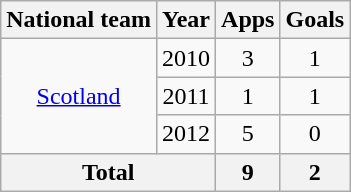<table class="wikitable" style="text-align:center">
<tr>
<th>National team</th>
<th>Year</th>
<th>Apps</th>
<th>Goals</th>
</tr>
<tr>
<td rowspan="3"><a href='#'>Scotland</a></td>
<td>2010</td>
<td>3</td>
<td>1</td>
</tr>
<tr>
<td>2011</td>
<td>1</td>
<td>1</td>
</tr>
<tr>
<td>2012</td>
<td>5</td>
<td>0</td>
</tr>
<tr>
<th colspan="2">Total</th>
<th>9</th>
<th>2</th>
</tr>
</table>
